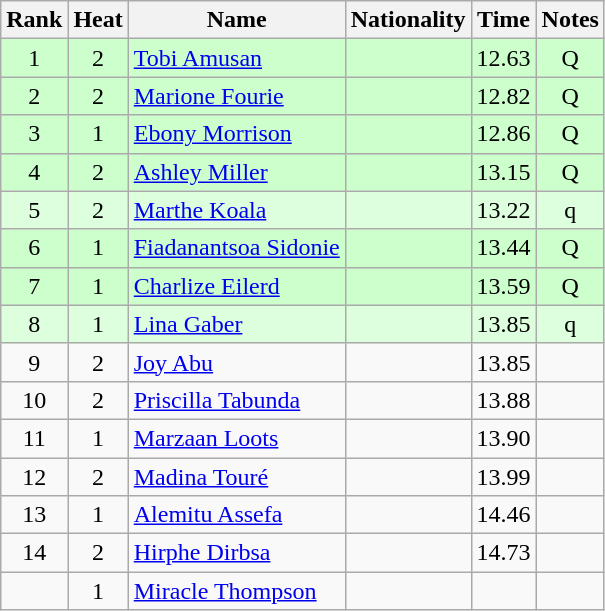<table class="wikitable sortable" style="text-align:center">
<tr>
<th>Rank</th>
<th>Heat</th>
<th>Name</th>
<th>Nationality</th>
<th>Time</th>
<th>Notes</th>
</tr>
<tr bgcolor=ccffcc>
<td>1</td>
<td>2</td>
<td align=left><a href='#'>Tobi Amusan</a></td>
<td align=left></td>
<td>12.63</td>
<td>Q</td>
</tr>
<tr bgcolor=ccffcc>
<td>2</td>
<td>2</td>
<td align=left><a href='#'>Marione Fourie</a></td>
<td align=left></td>
<td>12.82</td>
<td>Q</td>
</tr>
<tr bgcolor=ccffcc>
<td>3</td>
<td>1</td>
<td align=left><a href='#'>Ebony Morrison</a></td>
<td align=left></td>
<td>12.86</td>
<td>Q</td>
</tr>
<tr bgcolor=ccffcc>
<td>4</td>
<td>2</td>
<td align=left><a href='#'>Ashley Miller</a></td>
<td align=left></td>
<td>13.15</td>
<td>Q</td>
</tr>
<tr bgcolor=ddffdd>
<td>5</td>
<td>2</td>
<td align=left><a href='#'>Marthe Koala</a></td>
<td align=left></td>
<td>13.22</td>
<td>q</td>
</tr>
<tr bgcolor=ccffcc>
<td>6</td>
<td>1</td>
<td align=left><a href='#'>Fiadanantsoa Sidonie</a></td>
<td align=left></td>
<td>13.44</td>
<td>Q</td>
</tr>
<tr bgcolor=ccffcc>
<td>7</td>
<td>1</td>
<td align=left><a href='#'>Charlize Eilerd</a></td>
<td align=left></td>
<td>13.59</td>
<td>Q</td>
</tr>
<tr bgcolor=ddffdd>
<td>8</td>
<td>1</td>
<td align=left><a href='#'>Lina Gaber</a></td>
<td align=left></td>
<td>13.85</td>
<td>q</td>
</tr>
<tr>
<td>9</td>
<td>2</td>
<td align=left><a href='#'>Joy Abu</a></td>
<td align=left></td>
<td>13.85</td>
<td></td>
</tr>
<tr>
<td>10</td>
<td>2</td>
<td align=left><a href='#'>Priscilla Tabunda</a></td>
<td align=left></td>
<td>13.88</td>
<td></td>
</tr>
<tr>
<td>11</td>
<td>1</td>
<td align=left><a href='#'>Marzaan Loots</a></td>
<td align=left></td>
<td>13.90</td>
<td></td>
</tr>
<tr>
<td>12</td>
<td>2</td>
<td align=left><a href='#'>Madina Touré</a></td>
<td align=left></td>
<td>13.99</td>
<td></td>
</tr>
<tr>
<td>13</td>
<td>1</td>
<td align=left><a href='#'>Alemitu Assefa</a></td>
<td align=left></td>
<td>14.46</td>
<td></td>
</tr>
<tr>
<td>14</td>
<td>2</td>
<td align=left><a href='#'>Hirphe Dirbsa</a></td>
<td align=left></td>
<td>14.73</td>
<td></td>
</tr>
<tr>
<td></td>
<td>1</td>
<td align=left><a href='#'>Miracle Thompson</a></td>
<td align=left></td>
<td></td>
<td></td>
</tr>
</table>
